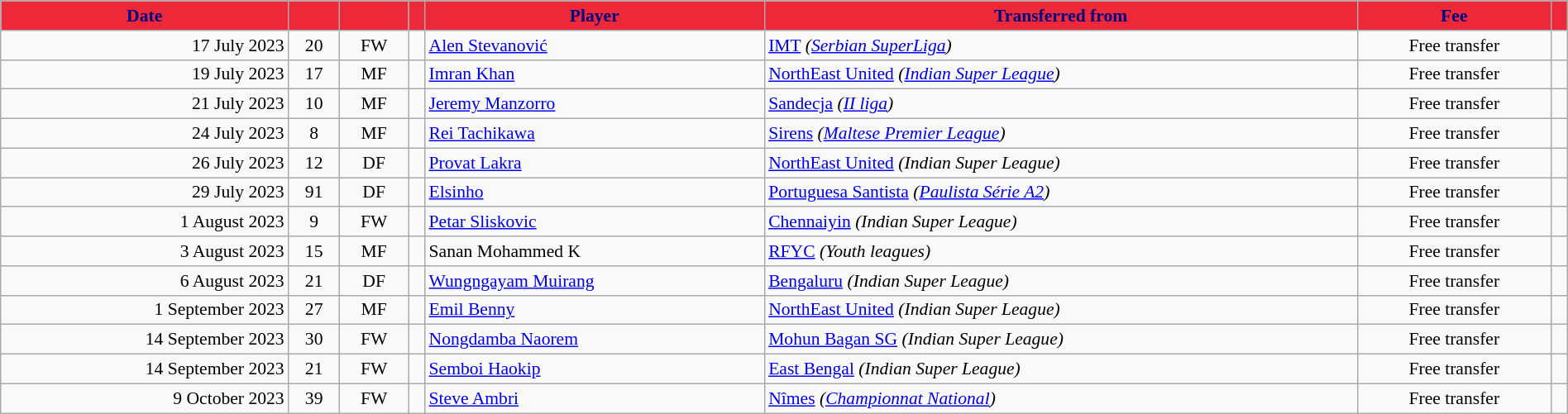<table class="wikitable sortable" style="text-align:center; font-size:90%; width:100%;">
<tr>
<th style="background-color:#ED2939; color:#000080;">Date</th>
<th style="background-color:#ED2939; color:#000080;"></th>
<th style="background-color:#ED2939; color:#000080;"></th>
<th style="background-color:#ED2939; color:#000080;"></th>
<th style="background-color:#ED2939; color:#000080;">Player</th>
<th style="background-color:#ED2939; color:#000080;">Transferred from</th>
<th style="background-color:#ED2939; color:#000080;">Fee</th>
<th style="background-color:#ED2939; color:#000080;" class="unsortable"></th>
</tr>
<tr>
<td style="text-align:right;">17 July 2023</td>
<td>20</td>
<td>FW</td>
<td></td>
<td style="text-align:left;"><a href='#'>Alen Stevanović</a></td>
<td style="text-align:left;"> <a href='#'>IMT</a> <em>(<a href='#'>Serbian SuperLiga</a>)</em></td>
<td>Free transfer</td>
<td></td>
</tr>
<tr>
<td style="text-align:right;">19 July 2023</td>
<td>17</td>
<td>MF</td>
<td></td>
<td style="text-align:left;"><a href='#'>Imran Khan</a></td>
<td style="text-align:left;"> <a href='#'>NorthEast United</a> <em>(<a href='#'>Indian Super League</a>)</em></td>
<td>Free transfer</td>
<td></td>
</tr>
<tr>
<td style="text-align:right;">21 July 2023</td>
<td>10</td>
<td>MF</td>
<td></td>
<td style="text-align:left;"><a href='#'>Jeremy Manzorro</a></td>
<td style="text-align:left;"> <a href='#'>Sandecja</a> <em>(<a href='#'>II liga</a>)</em></td>
<td>Free transfer</td>
<td></td>
</tr>
<tr>
<td style="text-align:right;">24 July 2023</td>
<td>8</td>
<td>MF</td>
<td></td>
<td style="text-align:left;"><a href='#'>Rei Tachikawa</a></td>
<td style="text-align:left;"> <a href='#'>Sirens</a> <em>(<a href='#'>Maltese Premier League</a>)</em></td>
<td>Free transfer</td>
<td></td>
</tr>
<tr>
<td style="text-align:right;">26 July 2023</td>
<td>12</td>
<td>DF</td>
<td></td>
<td style="text-align:left;"><a href='#'>Provat Lakra</a></td>
<td style="text-align:left;"> <a href='#'>NorthEast United</a> <em>(Indian Super League)</em></td>
<td>Free transfer</td>
<td></td>
</tr>
<tr>
<td style="text-align:right;">29 July 2023</td>
<td>91</td>
<td>DF</td>
<td></td>
<td style="text-align:left;"><a href='#'>Elsinho</a></td>
<td style="text-align:left;"> <a href='#'>Portuguesa Santista</a> <em>(<a href='#'>Paulista Série A2</a>)</em></td>
<td>Free transfer</td>
<td></td>
</tr>
<tr>
<td style="text-align:right;">1 August 2023</td>
<td>9</td>
<td>FW</td>
<td></td>
<td style="text-align:left;"><a href='#'>Petar Sliskovic</a></td>
<td style="text-align:left;"> <a href='#'>Chennaiyin</a> <em>(Indian Super League)</em></td>
<td>Free transfer</td>
<td></td>
</tr>
<tr>
<td style="text-align:right;">3 August 2023</td>
<td>15</td>
<td>MF</td>
<td></td>
<td style="text-align:left;">Sanan Mohammed K</td>
<td style="text-align:left;"> <a href='#'>RFYC</a> <em>(Youth leagues)</em></td>
<td>Free transfer</td>
<td></td>
</tr>
<tr>
<td style="text-align:right;">6 August 2023</td>
<td>21</td>
<td>DF</td>
<td></td>
<td style="text-align:left;"><a href='#'>Wungngayam Muirang</a></td>
<td style="text-align:left;"> <a href='#'>Bengaluru</a> <em>(Indian Super League)</em></td>
<td>Free transfer</td>
<td></td>
</tr>
<tr>
<td style="text-align:right;">1 September 2023</td>
<td>27</td>
<td>MF</td>
<td></td>
<td style="text-align:left;"><a href='#'>Emil Benny</a></td>
<td style="text-align:left;"> <a href='#'>NorthEast United</a> <em>(Indian Super League)</em></td>
<td>Free transfer</td>
<td></td>
</tr>
<tr>
<td style="text-align:right;">14 September 2023</td>
<td>30</td>
<td>FW</td>
<td></td>
<td style="text-align:left;"><a href='#'>Nongdamba Naorem</a></td>
<td style="text-align:left;"> <a href='#'>Mohun Bagan SG</a> <em>(Indian Super League)</em></td>
<td>Free transfer</td>
<td></td>
</tr>
<tr>
<td style="text-align:right;">14 September 2023</td>
<td>21</td>
<td>FW</td>
<td></td>
<td style="text-align:left;"><a href='#'>Semboi Haokip</a></td>
<td style="text-align:left;"> <a href='#'>East Bengal</a> <em>(Indian Super League)</em></td>
<td>Free transfer</td>
<td></td>
</tr>
<tr>
<td style="text-align:right;">9 October 2023</td>
<td>39</td>
<td>FW</td>
<td></td>
<td style="text-align:left;"><a href='#'>Steve Ambri</a></td>
<td style="text-align:left;"> <a href='#'>Nîmes</a> <em>(<a href='#'>Championnat National</a>)</em></td>
<td>Free transfer</td>
<td></td>
</tr>
</table>
